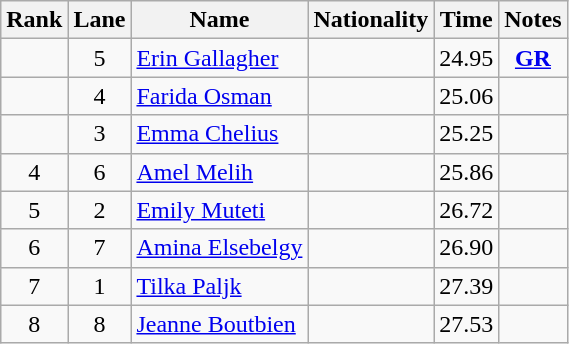<table class="wikitable sortable" style="text-align:center">
<tr>
<th>Rank</th>
<th>Lane</th>
<th>Name</th>
<th>Nationality</th>
<th>Time</th>
<th>Notes</th>
</tr>
<tr>
<td></td>
<td>5</td>
<td align=left><a href='#'>Erin Gallagher</a></td>
<td align=left></td>
<td>24.95</td>
<td><strong><a href='#'>GR</a></strong></td>
</tr>
<tr>
<td></td>
<td>4</td>
<td align=left><a href='#'>Farida Osman</a></td>
<td align=left></td>
<td>25.06</td>
<td></td>
</tr>
<tr>
<td></td>
<td>3</td>
<td align=left><a href='#'>Emma Chelius</a></td>
<td align=left></td>
<td>25.25</td>
<td></td>
</tr>
<tr>
<td>4</td>
<td>6</td>
<td align=left><a href='#'>Amel Melih</a></td>
<td align=left></td>
<td>25.86</td>
<td></td>
</tr>
<tr>
<td>5</td>
<td>2</td>
<td align=left><a href='#'>Emily Muteti</a></td>
<td align=left></td>
<td>26.72</td>
<td></td>
</tr>
<tr>
<td>6</td>
<td>7</td>
<td align=left><a href='#'>Amina Elsebelgy</a></td>
<td align=left></td>
<td>26.90</td>
<td></td>
</tr>
<tr>
<td>7</td>
<td>1</td>
<td align=left><a href='#'>Tilka Paljk</a></td>
<td align=left></td>
<td>27.39</td>
<td></td>
</tr>
<tr>
<td>8</td>
<td>8</td>
<td align=left><a href='#'>Jeanne Boutbien</a></td>
<td align=left></td>
<td>27.53</td>
<td></td>
</tr>
</table>
